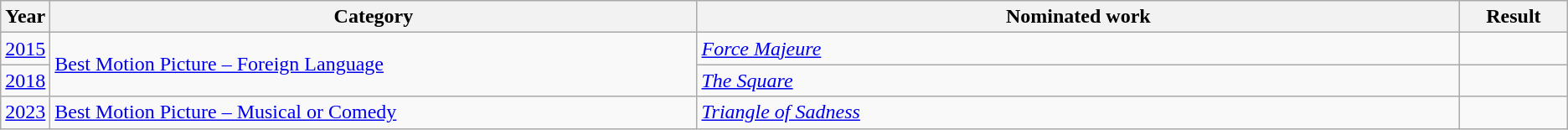<table class=wikitable>
<tr>
<th scope="col" style="width:1em;">Year</th>
<th scope="col" style="width:33em;">Category</th>
<th scope="col" style="width:39em;">Nominated work</th>
<th scope="col" style="width:5em;">Result</th>
</tr>
<tr>
<td><a href='#'>2015</a></td>
<td rowspan="2"><a href='#'>Best Motion Picture – Foreign Language</a></td>
<td><em><a href='#'>Force Majeure</a></em></td>
<td></td>
</tr>
<tr>
<td><a href='#'>2018</a></td>
<td><em><a href='#'>The Square</a></em></td>
<td></td>
</tr>
<tr>
<td><a href='#'>2023</a></td>
<td><a href='#'>Best Motion Picture – Musical or Comedy</a></td>
<td><em><a href='#'>Triangle of Sadness</a></em></td>
<td></td>
</tr>
</table>
